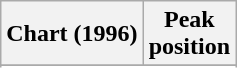<table class="wikitable sortable plainrowheaders" style="text-align:center">
<tr>
<th scope="col">Chart (1996)</th>
<th scope="col">Peak<br>position</th>
</tr>
<tr>
</tr>
<tr>
</tr>
<tr>
</tr>
<tr>
</tr>
<tr>
</tr>
<tr>
</tr>
<tr>
</tr>
</table>
